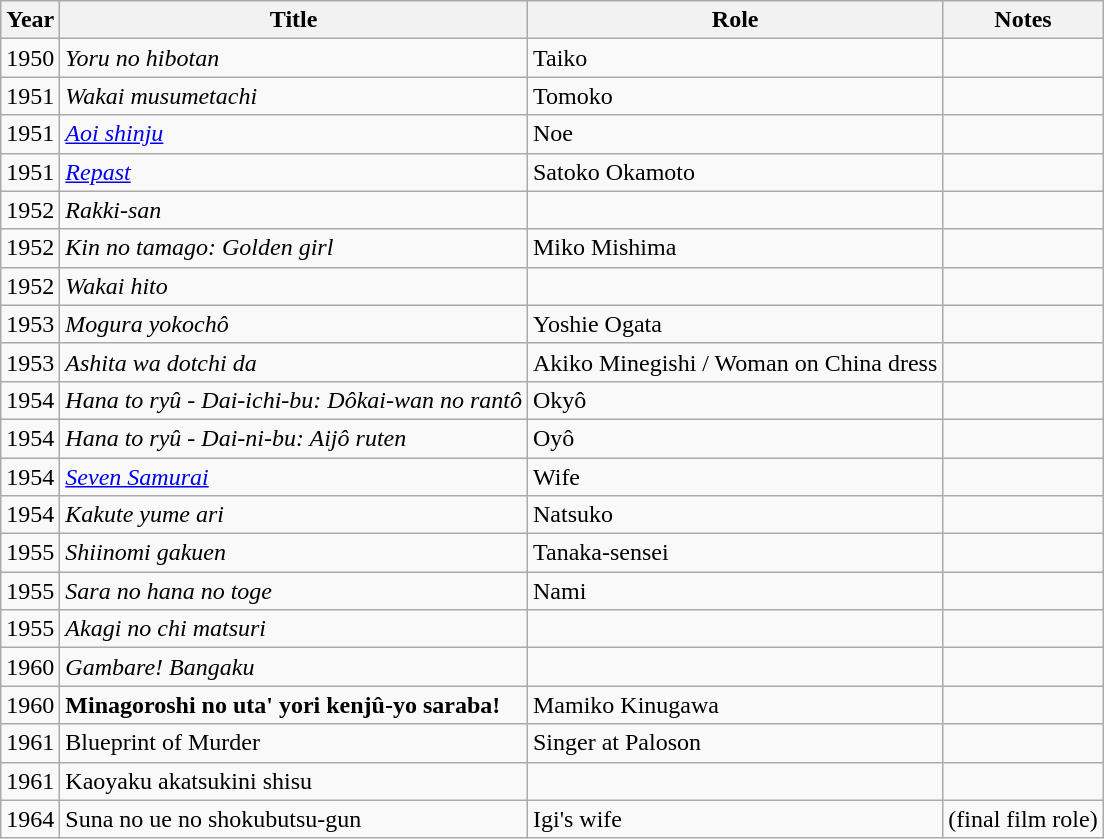<table class="wikitable sortable">
<tr>
<th>Year</th>
<th>Title</th>
<th>Role</th>
<th class="unsortable">Notes</th>
</tr>
<tr>
<td>1950</td>
<td><em>Yoru no hibotan</em></td>
<td>Taiko</td>
<td></td>
</tr>
<tr>
<td>1951</td>
<td><em>Wakai musumetachi</em></td>
<td>Tomoko</td>
<td></td>
</tr>
<tr>
<td>1951</td>
<td><em><a href='#'>Aoi shinju</a></em></td>
<td>Noe</td>
<td></td>
</tr>
<tr>
<td>1951</td>
<td><em><a href='#'>Repast</a></em></td>
<td>Satoko Okamoto</td>
<td></td>
</tr>
<tr>
<td>1952</td>
<td><em>Rakki-san</em></td>
<td></td>
<td></td>
</tr>
<tr>
<td>1952</td>
<td><em>Kin no tamago: Golden girl</em></td>
<td>Miko Mishima</td>
<td></td>
</tr>
<tr>
<td>1952</td>
<td><em>Wakai hito</em></td>
<td></td>
<td></td>
</tr>
<tr>
<td>1953</td>
<td><em>Mogura yokochô</em></td>
<td>Yoshie Ogata</td>
<td></td>
</tr>
<tr>
<td>1953</td>
<td><em>Ashita wa dotchi da</em></td>
<td>Akiko Minegishi / Woman on China dress</td>
<td></td>
</tr>
<tr>
<td>1954</td>
<td><em>Hana to ryû - Dai-ichi-bu: Dôkai-wan no rantô</em></td>
<td>Okyô</td>
<td></td>
</tr>
<tr>
<td>1954</td>
<td><em>Hana to ryû - Dai-ni-bu: Aijô ruten</em></td>
<td>Oyô</td>
<td></td>
</tr>
<tr>
<td>1954</td>
<td><em><a href='#'>Seven Samurai</a></em></td>
<td>Wife</td>
<td></td>
</tr>
<tr>
<td>1954</td>
<td><em>Kakute yume ari</em></td>
<td>Natsuko</td>
<td></td>
</tr>
<tr>
<td>1955</td>
<td><em>Shiinomi gakuen</em></td>
<td>Tanaka-sensei</td>
<td></td>
</tr>
<tr>
<td>1955</td>
<td><em>Sara no hana no toge</em></td>
<td>Nami</td>
<td></td>
</tr>
<tr>
<td>1955</td>
<td><em>Akagi no chi matsuri</em></td>
<td></td>
<td></td>
</tr>
<tr>
<td>1960</td>
<td><em>Gambare! Bangaku</em></td>
<td></td>
<td></td>
</tr>
<tr>
<td>1960</td>
<td><strong>Minagoroshi no uta' yori kenjû-yo saraba!<em></td>
<td>Mamiko Kinugawa</td>
<td></td>
</tr>
<tr>
<td>1961</td>
<td></em>Blueprint of Murder<em></td>
<td>Singer at Paloson</td>
<td></td>
</tr>
<tr>
<td>1961</td>
<td></em>Kaoyaku akatsukini shisu<em></td>
<td></td>
<td></td>
</tr>
<tr>
<td>1964</td>
<td></em>Suna no ue no shokubutsu-gun<em></td>
<td>Igi's wife</td>
<td>(final film role)</td>
</tr>
</table>
